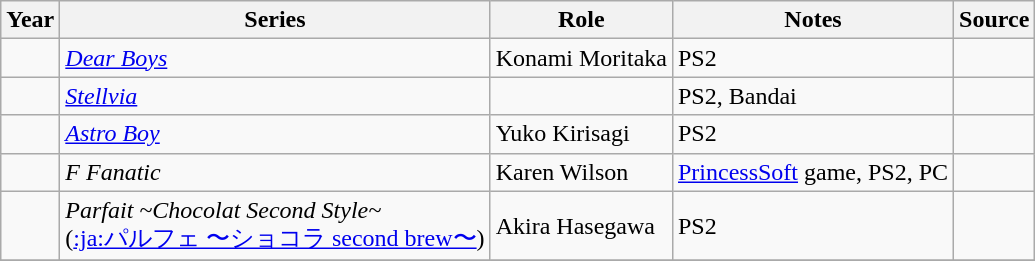<table class="wikitable sortable plainrowheaders">
<tr>
<th>Year</th>
<th>Series</th>
<th>Role</th>
<th class="unsortable">Notes</th>
<th class="unsortable">Source</th>
</tr>
<tr>
<td></td>
<td><em><a href='#'>Dear Boys</a></em></td>
<td>Konami Moritaka</td>
<td>PS2</td>
<td></td>
</tr>
<tr>
<td></td>
<td><em><a href='#'>Stellvia</a></em></td>
<td></td>
<td>PS2, Bandai</td>
<td></td>
</tr>
<tr>
<td></td>
<td><em><a href='#'>Astro Boy</a></em></td>
<td>Yuko Kirisagi</td>
<td>PS2</td>
<td></td>
</tr>
<tr>
<td></td>
<td><em>F Fanatic</em></td>
<td>Karen Wilson</td>
<td><a href='#'>PrincessSoft</a> game, PS2, PC</td>
<td></td>
</tr>
<tr>
<td></td>
<td><em>Parfait ~Chocolat Second Style~</em><br>(<a href='#'>:ja:パルフェ 〜ショコラ second brew〜</a>)  </td>
<td>Akira Hasegawa</td>
<td>PS2</td>
<td></td>
</tr>
<tr>
</tr>
</table>
